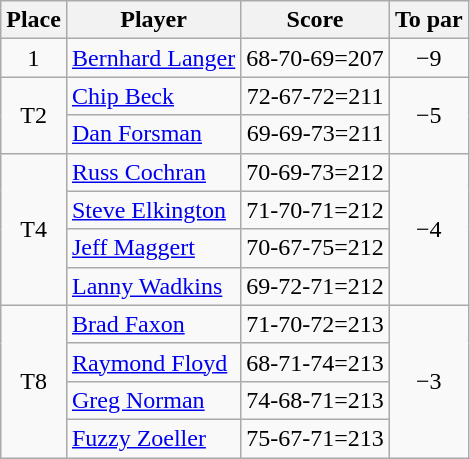<table class="wikitable">
<tr>
<th>Place</th>
<th>Player</th>
<th>Score</th>
<th>To par</th>
</tr>
<tr>
<td align=center>1</td>
<td> <a href='#'>Bernhard Langer</a></td>
<td align=center>68-70-69=207</td>
<td align=center>−9</td>
</tr>
<tr>
<td rowspan="2" align=center>T2</td>
<td> <a href='#'>Chip Beck</a></td>
<td align=center>72-67-72=211</td>
<td rowspan="2" align=center>−5</td>
</tr>
<tr>
<td> <a href='#'>Dan Forsman</a></td>
<td align=center>69-69-73=211</td>
</tr>
<tr>
<td rowspan="4" align=center>T4</td>
<td> <a href='#'>Russ Cochran</a></td>
<td align=center>70-69-73=212</td>
<td rowspan="4" align=center>−4</td>
</tr>
<tr>
<td> <a href='#'>Steve Elkington</a></td>
<td align=center>71-70-71=212</td>
</tr>
<tr>
<td> <a href='#'>Jeff Maggert</a></td>
<td align=center>70-67-75=212</td>
</tr>
<tr>
<td> <a href='#'>Lanny Wadkins</a></td>
<td align=center>69-72-71=212</td>
</tr>
<tr>
<td rowspan="4" align=center>T8</td>
<td> <a href='#'>Brad Faxon</a></td>
<td align=center>71-70-72=213</td>
<td rowspan="4" align=center>−3</td>
</tr>
<tr>
<td> <a href='#'>Raymond Floyd</a></td>
<td align=center>68-71-74=213</td>
</tr>
<tr>
<td> <a href='#'>Greg Norman</a></td>
<td align=center>74-68-71=213</td>
</tr>
<tr>
<td> <a href='#'>Fuzzy Zoeller</a></td>
<td align=center>75-67-71=213</td>
</tr>
</table>
